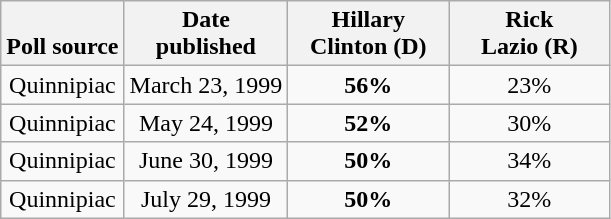<table class="wikitable">
<tr valign=bottom>
<th>Poll source</th>
<th>Date<br>published</th>
<th style="width:100px;">Hillary<br>Clinton (D)</th>
<th style="width:100px;">Rick<br>Lazio (R)</th>
</tr>
<tr>
<td align=center>Quinnipiac</td>
<td align=center>March 23, 1999</td>
<td align=center ><strong>56%</strong></td>
<td align=center>23%</td>
</tr>
<tr>
<td align=center>Quinnipiac</td>
<td align=center>May 24, 1999</td>
<td align=center ><strong>52%</strong></td>
<td align=center>30%</td>
</tr>
<tr>
<td align=center>Quinnipiac</td>
<td align=center>June 30, 1999</td>
<td align=center ><strong>50%</strong></td>
<td align=center>34%</td>
</tr>
<tr>
<td align=center>Quinnipiac</td>
<td align=center>July 29, 1999</td>
<td align=center ><strong>50%</strong></td>
<td align=center>32%</td>
</tr>
</table>
